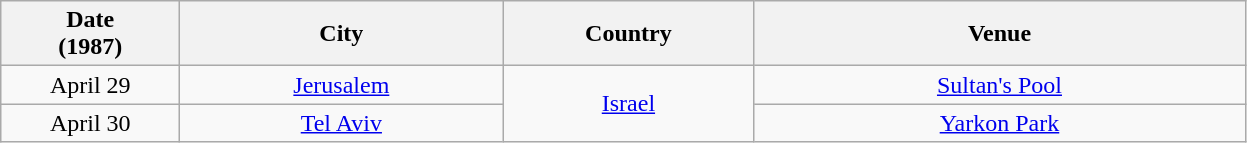<table class="wikitable sortable plainrowheaders" style="text-align:center;">
<tr>
<th scope="col" style="width:7em;">Date<br>(1987)</th>
<th scope="col" style="width:13em;">City</th>
<th scope="col" style="width:10em;">Country</th>
<th scope="col" style="width:20em;">Venue</th>
</tr>
<tr>
<td>April 29</td>
<td><a href='#'>Jerusalem</a></td>
<td rowspan="2"><a href='#'>Israel</a></td>
<td><a href='#'>Sultan's Pool</a></td>
</tr>
<tr>
<td>April 30</td>
<td><a href='#'>Tel Aviv</a></td>
<td><a href='#'>Yarkon Park</a></td>
</tr>
</table>
